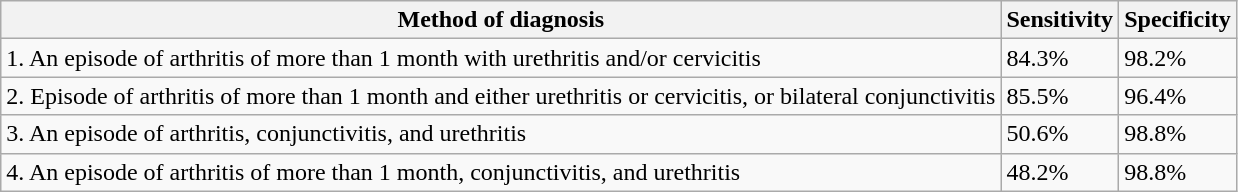<table class="wikitable">
<tr>
<th>Method of diagnosis</th>
<th>Sensitivity</th>
<th>Specificity</th>
</tr>
<tr>
<td>1. An episode of arthritis of more than 1 month with urethritis and/or cervicitis</td>
<td>84.3%</td>
<td>98.2%</td>
</tr>
<tr>
<td>2. Episode of arthritis of more than 1 month and either urethritis or cervicitis, or bilateral conjunctivitis</td>
<td>85.5%</td>
<td>96.4%</td>
</tr>
<tr>
<td>3. An episode of arthritis, conjunctivitis, and urethritis</td>
<td>50.6%</td>
<td>98.8%</td>
</tr>
<tr>
<td>4. An episode of arthritis of more than 1 month, conjunctivitis, and urethritis</td>
<td>48.2%</td>
<td>98.8%</td>
</tr>
</table>
